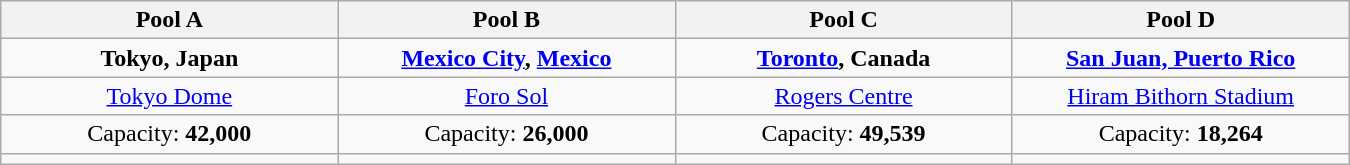<table class="wikitable" style="text-align:center" width=900>
<tr>
<th width=25%>Pool A</th>
<th width=25%>Pool B</th>
<th width=25%>Pool C</th>
<th width=25%>Pool D</th>
</tr>
<tr>
<td> <strong>Tokyo, Japan</strong></td>
<td> <strong><a href='#'>Mexico City</a>, <a href='#'>Mexico</a></strong></td>
<td> <strong><a href='#'>Toronto</a>, Canada</strong></td>
<td> <strong><a href='#'>San Juan, Puerto Rico</a></strong></td>
</tr>
<tr>
<td><a href='#'>Tokyo Dome</a></td>
<td><a href='#'>Foro Sol</a></td>
<td><a href='#'>Rogers Centre</a></td>
<td><a href='#'>Hiram Bithorn Stadium</a></td>
</tr>
<tr>
<td>Capacity: <strong>42,000</strong></td>
<td>Capacity: <strong>26,000</strong></td>
<td>Capacity: <strong>49,539</strong></td>
<td>Capacity: <strong>18,264</strong></td>
</tr>
<tr>
<td></td>
<td></td>
<td></td>
<td></td>
</tr>
</table>
